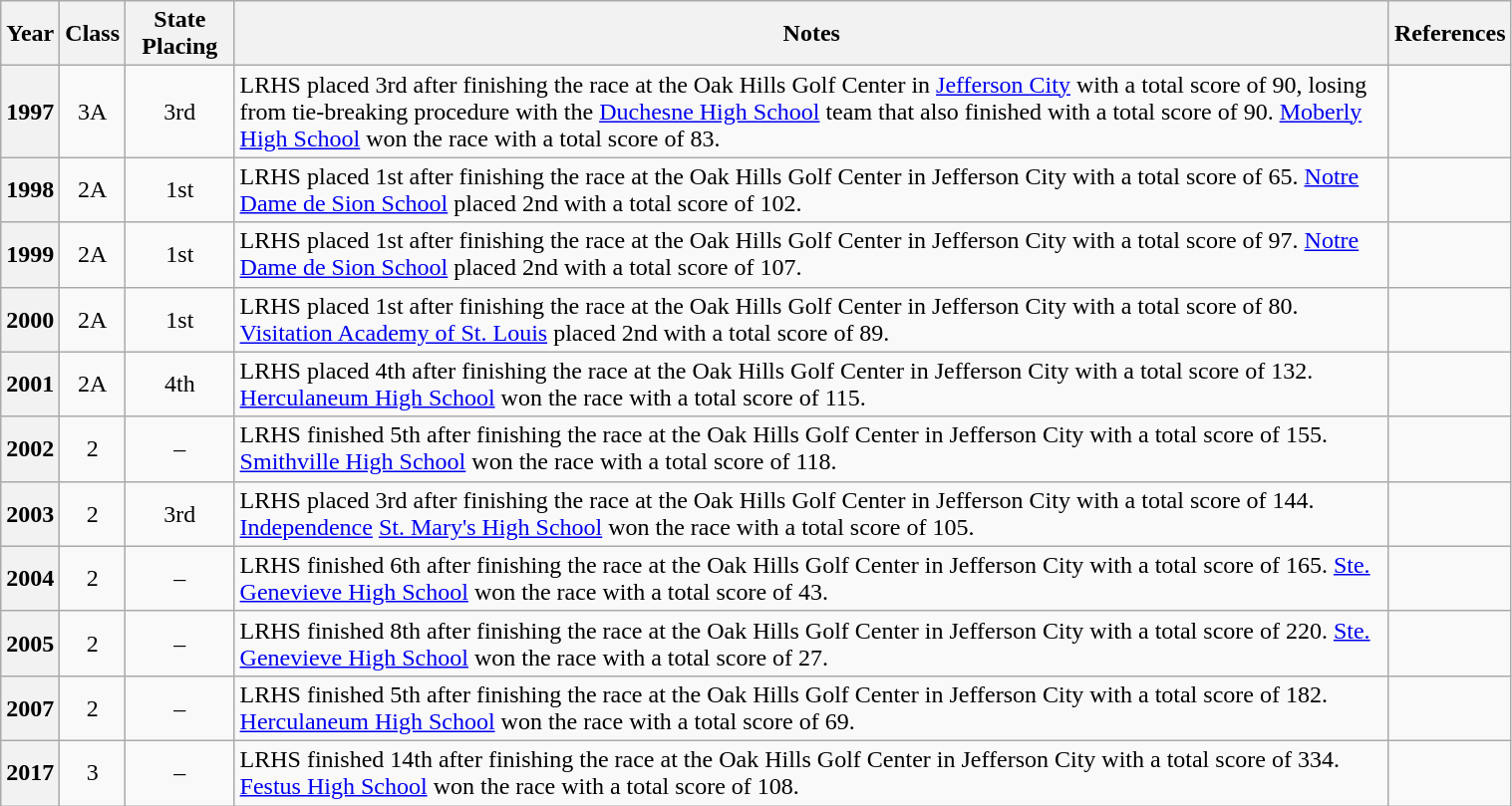<table class="wikitable sortable mw-collapsible mw-collapsed" style="text-align: center; width: 80%;">
<tr>
<th scope=col>Year</th>
<th scope=col class=unsortable>Class</th>
<th scope=col>State Placing</th>
<th scope=col class=unsortable>Notes</th>
<th scope=col class=unsortable>References</th>
</tr>
<tr>
<th scope=row>1997</th>
<td>3A</td>
<td>3rd</td>
<td align=left>LRHS placed 3rd after finishing the race at the Oak Hills Golf Center in <a href='#'>Jefferson City</a> with a total score of 90, losing from tie-breaking procedure with the <a href='#'>Duchesne High School</a> team that also finished with a total score of 90. <a href='#'>Moberly High School</a> won the race with a total score of 83.</td>
<td></td>
</tr>
<tr>
<th scope=row>1998</th>
<td>2A</td>
<td>1st</td>
<td align=left>LRHS placed 1st after finishing the race at the Oak Hills Golf Center in Jefferson City with a total score of 65. <a href='#'>Notre Dame de Sion School</a> placed 2nd with a total score of 102.</td>
<td></td>
</tr>
<tr>
<th scope=row>1999</th>
<td>2A</td>
<td>1st</td>
<td align=left>LRHS placed 1st after finishing the race at the Oak Hills Golf Center in Jefferson City with a total score of 97. <a href='#'>Notre Dame de Sion School</a> placed 2nd with a total score of 107.</td>
<td></td>
</tr>
<tr>
<th scope=row>2000</th>
<td>2A</td>
<td>1st</td>
<td align=left>LRHS placed 1st after finishing the race at the Oak Hills Golf Center in Jefferson City with a total score of 80. <a href='#'>Visitation Academy of St. Louis</a> placed 2nd with a total score of 89.</td>
<td></td>
</tr>
<tr>
<th scope=row>2001</th>
<td>2A</td>
<td>4th</td>
<td align=left>LRHS placed 4th after finishing the race at the Oak Hills Golf Center in Jefferson City with a total score of 132. <a href='#'>Herculaneum High School</a> won the race with a total score of 115.</td>
<td></td>
</tr>
<tr>
<th scope=row>2002</th>
<td>2</td>
<td>–</td>
<td align=left>LRHS finished 5th after finishing the race at the Oak Hills Golf Center in Jefferson City with a total score of 155. <a href='#'>Smithville High School</a> won the race with a total score of 118.</td>
<td></td>
</tr>
<tr>
<th scope=row>2003</th>
<td>2</td>
<td>3rd</td>
<td align=left>LRHS placed 3rd after finishing the race at the Oak Hills Golf Center in Jefferson City with a total score of 144. <a href='#'>Independence</a> <a href='#'>St. Mary's High School</a> won the race with a total score of 105.</td>
<td></td>
</tr>
<tr>
<th scope=row>2004</th>
<td>2</td>
<td>–</td>
<td align=left>LRHS finished 6th after finishing the race at the Oak Hills Golf Center in Jefferson City with a total score of 165. <a href='#'>Ste. Genevieve High School</a> won the race with a total score of 43.</td>
<td></td>
</tr>
<tr>
<th scope=row>2005</th>
<td>2</td>
<td>–</td>
<td align=left>LRHS finished 8th after finishing the race at the Oak Hills Golf Center in Jefferson City with a total score of 220. <a href='#'>Ste. Genevieve High School</a> won the race with a total score of 27.</td>
<td></td>
</tr>
<tr>
<th scope=row>2007</th>
<td>2</td>
<td>–</td>
<td align=left>LRHS finished 5th after finishing the race at the Oak Hills Golf Center in Jefferson City with a total score of 182. <a href='#'>Herculaneum High School</a> won the race with a total score of 69.</td>
<td></td>
</tr>
<tr>
<th scope=row>2017</th>
<td>3</td>
<td>–</td>
<td align=left>LRHS finished 14th after finishing the race at the Oak Hills Golf Center in Jefferson City with a total score of 334. <a href='#'>Festus High School</a> won the race with a total score of 108.</td>
<td></td>
</tr>
</table>
